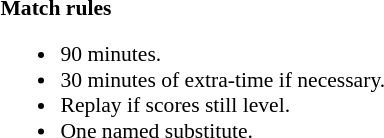<table style="width:100%; font-size:90%;">
<tr>
<td style="width:50%; vertical-align:top;"><br><strong>Match rules</strong><ul><li>90 minutes.</li><li>30 minutes of extra-time if necessary.</li><li>Replay if scores still level.</li><li>One named substitute.</li></ul></td>
</tr>
</table>
